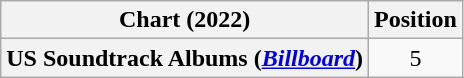<table class="wikitable sortable plainrowheaders" style="text-align:center">
<tr>
<th scope="col">Chart (2022)</th>
<th scope="col">Position</th>
</tr>
<tr>
<th scope="row">US Soundtrack Albums (<em><a href='#'>Billboard</a></em>)</th>
<td style="text-align:center;">5</td>
</tr>
</table>
